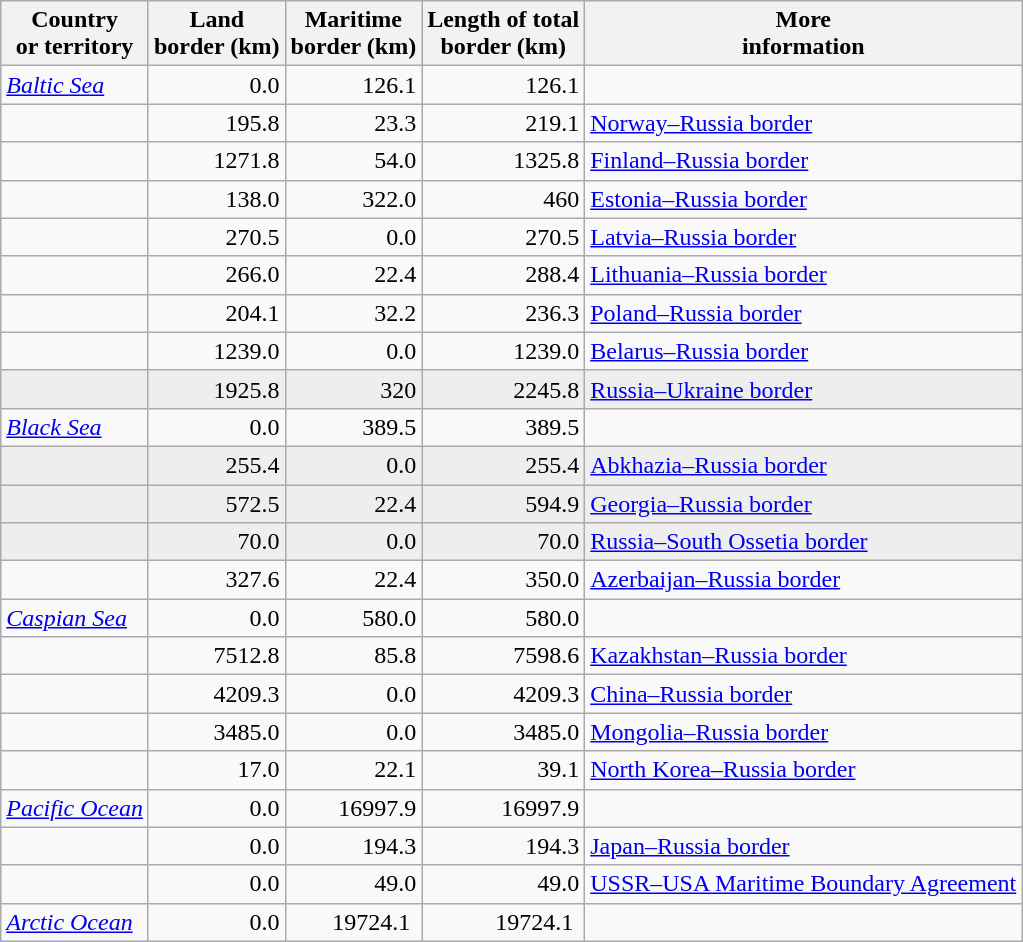<table class="wikitable sortable">
<tr>
<th>Country<br>or territory</th>
<th>Land<br>border (km)</th>
<th>Maritime<br>border (km)</th>
<th>Length of total<br>border (km)</th>
<th>More<br>information</th>
</tr>
<tr>
<td><em><a href='#'>Baltic Sea</a></em></td>
<td align="right">0.0</td>
<td align="right">126.1</td>
<td align="right">126.1</td>
<td></td>
</tr>
<tr>
<td></td>
<td align="right">195.8</td>
<td align="right">23.3</td>
<td align="right">219.1</td>
<td><a href='#'>Norway–Russia border</a></td>
</tr>
<tr>
<td></td>
<td align="right">1271.8</td>
<td align="right">54.0</td>
<td align="right">1325.8</td>
<td><a href='#'>Finland–Russia border</a></td>
</tr>
<tr>
<td></td>
<td align="right">138.0</td>
<td align="right">322.0</td>
<td align="right">460</td>
<td><a href='#'>Estonia–Russia border</a></td>
</tr>
<tr>
<td></td>
<td align="right">270.5</td>
<td align="right">0.0</td>
<td align="right">270.5</td>
<td><a href='#'>Latvia–Russia border</a></td>
</tr>
<tr>
<td></td>
<td align="right">266.0</td>
<td align="right">22.4</td>
<td align="right">288.4</td>
<td><a href='#'>Lithuania–Russia border</a></td>
</tr>
<tr>
<td></td>
<td align="right">204.1</td>
<td align="right">32.2</td>
<td align="right">236.3</td>
<td><a href='#'>Poland–Russia border</a></td>
</tr>
<tr>
<td></td>
<td align="right">1239.0</td>
<td align="right">0.0</td>
<td align="right">1239.0</td>
<td><a href='#'>Belarus–Russia border</a></td>
</tr>
<tr bgcolor="#EEEEEE">
<td><br></td>
<td align="right">1925.8</td>
<td align="right">320</td>
<td align="right">2245.8</td>
<td><a href='#'>Russia–Ukraine border</a></td>
</tr>
<tr>
<td><em><a href='#'>Black Sea</a></em></td>
<td align="right">0.0</td>
<td align="right">389.5</td>
<td align="right">389.5</td>
<td></td>
</tr>
<tr bgcolor="#EEEEEE">
<td><em></em><br></td>
<td align="right">255.4</td>
<td align="right">0.0</td>
<td align="right">255.4</td>
<td><a href='#'>Abkhazia–Russia border</a></td>
</tr>
<tr bgcolor="#EEEEEE">
<td><br></td>
<td align="right">572.5</td>
<td align="right">22.4</td>
<td align="right">594.9</td>
<td><a href='#'>Georgia–Russia border</a></td>
</tr>
<tr bgcolor="#EEEEEE">
<td><em></em><br></td>
<td align="right">70.0</td>
<td align="right">0.0</td>
<td align="right">70.0</td>
<td><a href='#'>Russia–South Ossetia border</a></td>
</tr>
<tr>
<td></td>
<td align="right">327.6</td>
<td align="right">22.4</td>
<td align="right">350.0</td>
<td><a href='#'>Azerbaijan–Russia border</a></td>
</tr>
<tr>
<td><em><a href='#'>Caspian Sea</a></em></td>
<td align="right">0.0</td>
<td align="right">580.0</td>
<td align="right">580.0</td>
<td></td>
</tr>
<tr>
<td></td>
<td align="right">7512.8</td>
<td align="right">85.8</td>
<td align="right">7598.6</td>
<td><a href='#'>Kazakhstan–Russia border</a></td>
</tr>
<tr>
<td></td>
<td align="right">4209.3</td>
<td align="right">0.0</td>
<td align="right">4209.3</td>
<td><a href='#'>China–Russia border</a></td>
</tr>
<tr>
<td></td>
<td align="right">3485.0</td>
<td align="right">0.0</td>
<td align="right">3485.0</td>
<td><a href='#'>Mongolia–Russia border</a></td>
</tr>
<tr>
<td></td>
<td align="right">17.0</td>
<td align="right">22.1</td>
<td align="right">39.1</td>
<td><a href='#'>North Korea–Russia border</a></td>
</tr>
<tr>
<td><em><a href='#'>Pacific Ocean</a></em></td>
<td align="right">0.0</td>
<td align="right">16997.9</td>
<td align="right">16997.9</td>
<td></td>
</tr>
<tr>
<td></td>
<td align="right">0.0</td>
<td align="right">194.3</td>
<td align="right">194.3</td>
<td><a href='#'>Japan–Russia border</a></td>
</tr>
<tr>
<td></td>
<td align="right">0.0</td>
<td align="right">49.0</td>
<td align="right">49.0</td>
<td><a href='#'>USSR–USA Maritime Boundary Agreement</a></td>
</tr>
<tr>
<td><em><a href='#'>Arctic Ocean</a></em></td>
<td align="right">0.0</td>
<td align="right">19724.1 </td>
<td align="right">19724.1 </td>
<td></td>
</tr>
</table>
